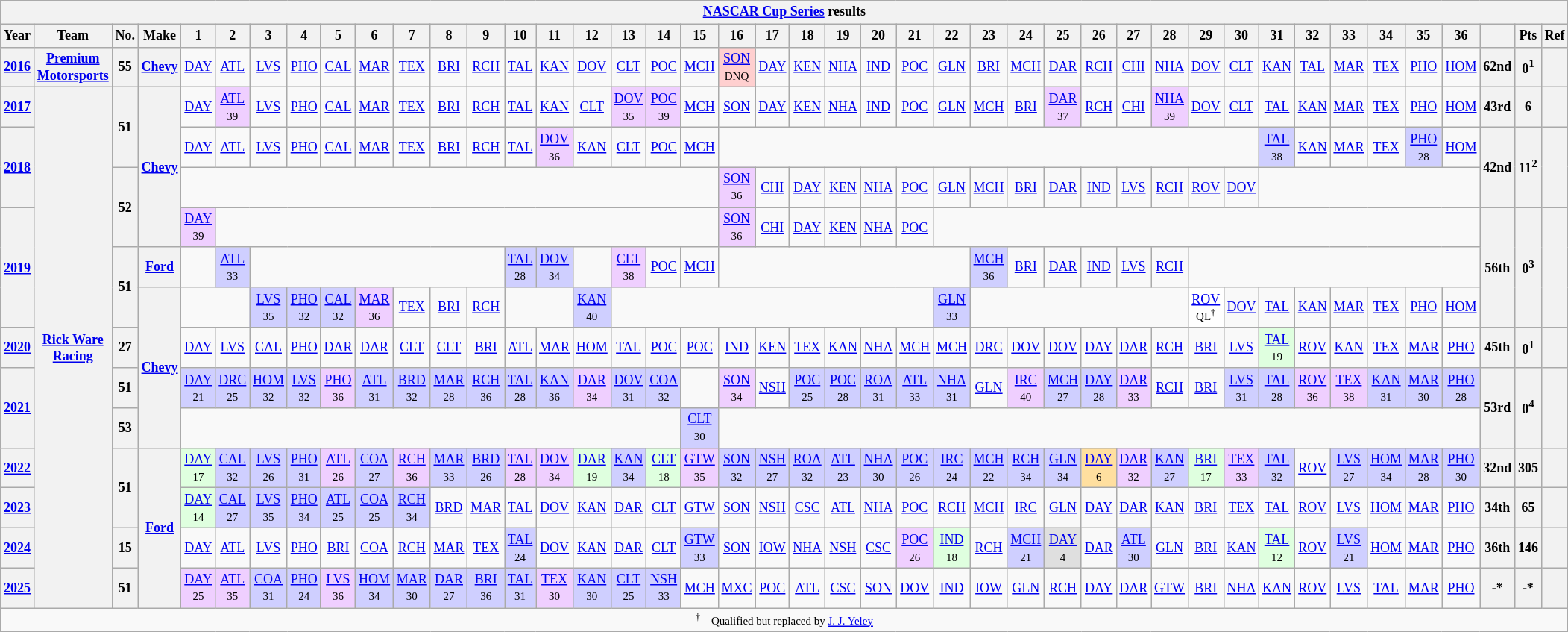<table class="wikitable" style="text-align:center; font-size:75%">
<tr>
<th colspan=43><a href='#'>NASCAR Cup Series</a> results</th>
</tr>
<tr>
<th>Year</th>
<th>Team</th>
<th>No.</th>
<th>Make</th>
<th>1</th>
<th>2</th>
<th>3</th>
<th>4</th>
<th>5</th>
<th>6</th>
<th>7</th>
<th>8</th>
<th>9</th>
<th>10</th>
<th>11</th>
<th>12</th>
<th>13</th>
<th>14</th>
<th>15</th>
<th>16</th>
<th>17</th>
<th>18</th>
<th>19</th>
<th>20</th>
<th>21</th>
<th>22</th>
<th>23</th>
<th>24</th>
<th>25</th>
<th>26</th>
<th>27</th>
<th>28</th>
<th>29</th>
<th>30</th>
<th>31</th>
<th>32</th>
<th>33</th>
<th>34</th>
<th>35</th>
<th>36</th>
<th></th>
<th>Pts</th>
<th>Ref</th>
</tr>
<tr>
<th><a href='#'>2016</a></th>
<th><a href='#'>Premium Motorsports</a></th>
<th>55</th>
<th><a href='#'>Chevy</a></th>
<td><a href='#'>DAY</a></td>
<td><a href='#'>ATL</a></td>
<td><a href='#'>LVS</a></td>
<td><a href='#'>PHO</a></td>
<td><a href='#'>CAL</a></td>
<td><a href='#'>MAR</a></td>
<td><a href='#'>TEX</a></td>
<td><a href='#'>BRI</a></td>
<td><a href='#'>RCH</a></td>
<td><a href='#'>TAL</a></td>
<td><a href='#'>KAN</a></td>
<td><a href='#'>DOV</a></td>
<td><a href='#'>CLT</a></td>
<td><a href='#'>POC</a></td>
<td><a href='#'>MCH</a></td>
<td style="background:#FFCFCF;"><a href='#'>SON</a><br><small>DNQ</small></td>
<td><a href='#'>DAY</a></td>
<td><a href='#'>KEN</a></td>
<td><a href='#'>NHA</a></td>
<td><a href='#'>IND</a></td>
<td><a href='#'>POC</a></td>
<td><a href='#'>GLN</a></td>
<td><a href='#'>BRI</a></td>
<td><a href='#'>MCH</a></td>
<td><a href='#'>DAR</a></td>
<td><a href='#'>RCH</a></td>
<td><a href='#'>CHI</a></td>
<td><a href='#'>NHA</a></td>
<td><a href='#'>DOV</a></td>
<td><a href='#'>CLT</a></td>
<td><a href='#'>KAN</a></td>
<td><a href='#'>TAL</a></td>
<td><a href='#'>MAR</a></td>
<td><a href='#'>TEX</a></td>
<td><a href='#'>PHO</a></td>
<td><a href='#'>HOM</a></td>
<th>62nd</th>
<th>0<sup>1</sup></th>
<th></th>
</tr>
<tr>
<th><a href='#'>2017</a></th>
<th rowspan=13><a href='#'>Rick Ware Racing</a></th>
<th rowspan=2>51</th>
<th rowspan=4><a href='#'>Chevy</a></th>
<td><a href='#'>DAY</a></td>
<td style="background:#EFCFFF;"><a href='#'>ATL</a><br><small>39</small></td>
<td><a href='#'>LVS</a></td>
<td><a href='#'>PHO</a></td>
<td><a href='#'>CAL</a></td>
<td><a href='#'>MAR</a></td>
<td><a href='#'>TEX</a></td>
<td><a href='#'>BRI</a></td>
<td><a href='#'>RCH</a></td>
<td><a href='#'>TAL</a></td>
<td><a href='#'>KAN</a></td>
<td><a href='#'>CLT</a></td>
<td style="background:#EFCFFF;"><a href='#'>DOV</a><br><small>35</small></td>
<td style="background:#EFCFFF;"><a href='#'>POC</a><br><small>39</small></td>
<td><a href='#'>MCH</a></td>
<td><a href='#'>SON</a></td>
<td><a href='#'>DAY</a></td>
<td><a href='#'>KEN</a></td>
<td><a href='#'>NHA</a></td>
<td><a href='#'>IND</a></td>
<td><a href='#'>POC</a></td>
<td><a href='#'>GLN</a></td>
<td><a href='#'>MCH</a></td>
<td><a href='#'>BRI</a></td>
<td style="background:#EFCFFF;"><a href='#'>DAR</a><br><small>37</small></td>
<td><a href='#'>RCH</a></td>
<td><a href='#'>CHI</a></td>
<td style="background:#EFCFFF;"><a href='#'>NHA</a><br><small>39</small></td>
<td><a href='#'>DOV</a></td>
<td><a href='#'>CLT</a></td>
<td><a href='#'>TAL</a></td>
<td><a href='#'>KAN</a></td>
<td><a href='#'>MAR</a></td>
<td><a href='#'>TEX</a></td>
<td><a href='#'>PHO</a></td>
<td><a href='#'>HOM</a></td>
<th>43rd</th>
<th>6</th>
<th></th>
</tr>
<tr>
<th rowspan=2><a href='#'>2018</a></th>
<td><a href='#'>DAY</a></td>
<td><a href='#'>ATL</a></td>
<td><a href='#'>LVS</a></td>
<td><a href='#'>PHO</a></td>
<td><a href='#'>CAL</a></td>
<td><a href='#'>MAR</a></td>
<td><a href='#'>TEX</a></td>
<td><a href='#'>BRI</a></td>
<td><a href='#'>RCH</a></td>
<td><a href='#'>TAL</a></td>
<td style="background:#EFCFFF;"><a href='#'>DOV</a><br><small>36</small></td>
<td><a href='#'>KAN</a></td>
<td><a href='#'>CLT</a></td>
<td><a href='#'>POC</a></td>
<td><a href='#'>MCH</a></td>
<td colspan=15></td>
<td style="background:#CFCFFF;"><a href='#'>TAL</a><br><small>38</small></td>
<td><a href='#'>KAN</a></td>
<td><a href='#'>MAR</a></td>
<td><a href='#'>TEX</a></td>
<td style="background:#CFCFFF;"><a href='#'>PHO</a><br><small>28</small></td>
<td><a href='#'>HOM</a></td>
<th rowspan=2>42nd</th>
<th rowspan=2>11<sup>2</sup></th>
<th rowspan=2></th>
</tr>
<tr>
<th rowspan=2>52</th>
<td colspan=15></td>
<td style="background:#EFCFFF;"><a href='#'>SON</a><br><small>36</small></td>
<td><a href='#'>CHI</a></td>
<td><a href='#'>DAY</a></td>
<td><a href='#'>KEN</a></td>
<td><a href='#'>NHA</a></td>
<td><a href='#'>POC</a></td>
<td><a href='#'>GLN</a></td>
<td><a href='#'>MCH</a></td>
<td><a href='#'>BRI</a></td>
<td><a href='#'>DAR</a></td>
<td><a href='#'>IND</a></td>
<td><a href='#'>LVS</a></td>
<td><a href='#'>RCH</a></td>
<td><a href='#'>ROV</a></td>
<td><a href='#'>DOV</a></td>
<td colspan=6></td>
</tr>
<tr>
<th rowspan=3><a href='#'>2019</a></th>
<td style="background:#EFCFFF;"><a href='#'>DAY</a><br><small>39</small></td>
<td colspan=14></td>
<td style="background:#EFCFFF;"><a href='#'>SON</a><br><small>36</small></td>
<td><a href='#'>CHI</a></td>
<td><a href='#'>DAY</a></td>
<td><a href='#'>KEN</a></td>
<td><a href='#'>NHA</a></td>
<td><a href='#'>POC</a></td>
<td colspan=15></td>
<th rowspan=3>56th</th>
<th rowspan=3>0<sup>3</sup></th>
<th rowspan=3></th>
</tr>
<tr>
<th rowspan=2>51</th>
<th><a href='#'>Ford</a></th>
<td></td>
<td style="background:#CFCFFF;"><a href='#'>ATL</a><br><small>33</small></td>
<td colspan=7></td>
<td style="background:#CFCFFF;"><a href='#'>TAL</a><br><small>28</small></td>
<td style="background:#CFCFFF;"><a href='#'>DOV</a><br><small>34</small></td>
<td></td>
<td style="background:#EFCFFF;"><a href='#'>CLT</a><br><small>38</small></td>
<td><a href='#'>POC</a></td>
<td><a href='#'>MCH</a></td>
<td colspan=7></td>
<td style="background:#CFCFFF;"><a href='#'>MCH</a><br><small>36</small></td>
<td><a href='#'>BRI</a></td>
<td><a href='#'>DAR</a></td>
<td><a href='#'>IND</a></td>
<td><a href='#'>LVS</a></td>
<td><a href='#'>RCH</a></td>
<td colspan=8></td>
</tr>
<tr>
<th rowspan=4><a href='#'>Chevy</a></th>
<td colspan=2></td>
<td style="background:#CFCFFF;"><a href='#'>LVS</a><br><small>35</small></td>
<td style="background:#CFCFFF;"><a href='#'>PHO</a><br><small>32</small></td>
<td style="background:#CFCFFF;"><a href='#'>CAL</a><br><small>32</small></td>
<td style="background:#EFCFFF;"><a href='#'>MAR</a><br><small>36</small></td>
<td><a href='#'>TEX</a></td>
<td><a href='#'>BRI</a></td>
<td><a href='#'>RCH</a></td>
<td colspan=2></td>
<td style="background:#CFCFFF;"><a href='#'>KAN</a><br><small>40</small></td>
<td colspan=9></td>
<td style="background:#CFCFFF;"><a href='#'>GLN</a><br><small>33</small></td>
<td colspan=6></td>
<td style="background:#FFFFFF;"><a href='#'>ROV</a><br><small>QL<sup>†</sup></small></td>
<td><a href='#'>DOV</a></td>
<td><a href='#'>TAL</a></td>
<td><a href='#'>KAN</a></td>
<td><a href='#'>MAR</a></td>
<td><a href='#'>TEX</a></td>
<td><a href='#'>PHO</a></td>
<td><a href='#'>HOM</a></td>
</tr>
<tr>
<th><a href='#'>2020</a></th>
<th>27</th>
<td><a href='#'>DAY</a></td>
<td><a href='#'>LVS</a></td>
<td><a href='#'>CAL</a></td>
<td><a href='#'>PHO</a></td>
<td><a href='#'>DAR</a></td>
<td><a href='#'>DAR</a></td>
<td><a href='#'>CLT</a></td>
<td><a href='#'>CLT</a></td>
<td><a href='#'>BRI</a></td>
<td><a href='#'>ATL</a></td>
<td><a href='#'>MAR</a></td>
<td><a href='#'>HOM</a></td>
<td><a href='#'>TAL</a></td>
<td><a href='#'>POC</a></td>
<td><a href='#'>POC</a></td>
<td><a href='#'>IND</a></td>
<td><a href='#'>KEN</a></td>
<td><a href='#'>TEX</a></td>
<td><a href='#'>KAN</a></td>
<td><a href='#'>NHA</a></td>
<td><a href='#'>MCH</a></td>
<td><a href='#'>MCH</a></td>
<td><a href='#'>DRC</a></td>
<td><a href='#'>DOV</a></td>
<td><a href='#'>DOV</a></td>
<td><a href='#'>DAY</a></td>
<td><a href='#'>DAR</a></td>
<td><a href='#'>RCH</a></td>
<td><a href='#'>BRI</a></td>
<td><a href='#'>LVS</a></td>
<td style="background:#DFFFDF;"><a href='#'>TAL</a><br><small>19</small></td>
<td><a href='#'>ROV</a></td>
<td><a href='#'>KAN</a></td>
<td><a href='#'>TEX</a></td>
<td><a href='#'>MAR</a></td>
<td><a href='#'>PHO</a></td>
<th>45th</th>
<th>0<sup>1</sup></th>
<th></th>
</tr>
<tr>
<th rowspan=2><a href='#'>2021</a></th>
<th>51</th>
<td style="background:#CFCFFF;"><a href='#'>DAY</a><br><small>21</small></td>
<td style="background:#CFCFFF;"><a href='#'>DRC</a><br><small>25</small></td>
<td style="background:#CFCFFF;"><a href='#'>HOM</a><br><small>32</small></td>
<td style="background:#CFCFFF;"><a href='#'>LVS</a><br><small>32</small></td>
<td style="background:#EFCFFF;"><a href='#'>PHO</a><br><small>36</small></td>
<td style="background:#CFCFFF;"><a href='#'>ATL</a><br><small>31</small></td>
<td style="background:#CFCFFF;"><a href='#'>BRD</a><br><small>32</small></td>
<td style="background:#CFCFFF;"><a href='#'>MAR</a><br><small>28</small></td>
<td style="background:#CFCFFF;"><a href='#'>RCH</a><br><small>36</small></td>
<td style="background:#CFCFFF;"><a href='#'>TAL</a><br><small>28</small></td>
<td style="background:#CFCFFF;"><a href='#'>KAN</a><br><small>36</small></td>
<td style="background:#EFCFFF;"><a href='#'>DAR</a><br><small>34</small></td>
<td style="background:#CFCFFF;"><a href='#'>DOV</a><br><small>31</small></td>
<td style="background:#CFCFFF;"><a href='#'>COA</a><br><small>32</small></td>
<td></td>
<td style="background:#EFCFFF;"><a href='#'>SON</a><br><small>34</small></td>
<td><a href='#'>NSH</a></td>
<td style="background:#CFCFFF;"><a href='#'>POC</a><br><small>25</small></td>
<td style="background:#CFCFFF;"><a href='#'>POC</a><br><small>28</small></td>
<td style="background:#CFCFFF;"><a href='#'>ROA</a><br><small>31</small></td>
<td style="background:#CFCFFF;"><a href='#'>ATL</a><br><small>33</small></td>
<td style="background:#CFCFFF;"><a href='#'>NHA</a><br><small>31</small></td>
<td><a href='#'>GLN</a></td>
<td style="background:#EFCFFF;"><a href='#'>IRC</a><br><small>40</small></td>
<td style="background:#CFCFFF;"><a href='#'>MCH</a><br><small>27</small></td>
<td style="background:#CFCFFF;"><a href='#'>DAY</a><br><small>28</small></td>
<td style="background:#EFCFFF;"><a href='#'>DAR</a><br><small>33</small></td>
<td><a href='#'>RCH</a></td>
<td><a href='#'>BRI</a></td>
<td style="background:#CFCFFF;"><a href='#'>LVS</a><br><small>31</small></td>
<td style="background:#CFCFFF;"><a href='#'>TAL</a><br><small>28</small></td>
<td style="background:#EFCFFF;"><a href='#'>ROV</a><br><small>36</small></td>
<td style="background:#EFCFFF;"><a href='#'>TEX</a><br><small>38</small></td>
<td style="background:#CFCFFF;"><a href='#'>KAN</a><br><small>31</small></td>
<td style="background:#CFCFFF;"><a href='#'>MAR</a><br><small>30</small></td>
<td style="background:#CFCFFF;"><a href='#'>PHO</a><br><small>28</small></td>
<th rowspan=2>53rd</th>
<th rowspan=2>0<sup>4</sup></th>
<th rowspan=2></th>
</tr>
<tr>
<th>53</th>
<td colspan=14></td>
<td style="background:#CFCFFF;"><a href='#'>CLT</a><br><small>30</small></td>
<td colspan=21></td>
</tr>
<tr>
<th><a href='#'>2022</a></th>
<th rowspan=2>51</th>
<th rowspan=4><a href='#'>Ford</a></th>
<td style="background:#DFFFDF;"><a href='#'>DAY</a><br><small>17</small></td>
<td style="background:#CFCFFF;"><a href='#'>CAL</a><br><small>32</small></td>
<td style="background:#CFCFFF;"><a href='#'>LVS</a><br><small>26</small></td>
<td style="background:#CFCFFF;"><a href='#'>PHO</a><br><small>31</small></td>
<td style="background:#EFCFFF;"><a href='#'>ATL</a><br><small>26</small></td>
<td style="background:#CFCFFF;"><a href='#'>COA</a><br><small>27</small></td>
<td style="background:#EFCFFF;"><a href='#'>RCH</a><br><small>36</small></td>
<td style="background:#CFCFFF;"><a href='#'>MAR</a><br><small>33</small></td>
<td style="background:#CFCFFF;"><a href='#'>BRD</a><br><small>26</small></td>
<td style="background:#EFCFFF;"><a href='#'>TAL</a><br><small>28</small></td>
<td style="background:#EFCFFF;"><a href='#'>DOV</a><br><small>34</small></td>
<td style="background:#DFFFDF;"><a href='#'>DAR</a><br><small>19</small></td>
<td style="background:#CFCFFF;"><a href='#'>KAN</a><br><small>34</small></td>
<td style="background:#DFFFDF;"><a href='#'>CLT</a><br><small>18</small></td>
<td style="background:#EFCFFF;"><a href='#'>GTW</a><br><small>35</small></td>
<td style="background:#CFCFFF;"><a href='#'>SON</a><br><small>32</small></td>
<td style="background:#CFCFFF;"><a href='#'>NSH</a><br><small>27</small></td>
<td style="background:#CFCFFF;"><a href='#'>ROA</a><br><small>32</small></td>
<td style="background:#CFCFFF;"><a href='#'>ATL</a><br><small>23</small></td>
<td style="background:#CFCFFF;"><a href='#'>NHA</a><br><small>30</small></td>
<td style="background:#CFCFFF;"><a href='#'>POC</a><br><small>26</small></td>
<td style="background:#CFCFFF;"><a href='#'>IRC</a><br><small>24</small></td>
<td style="background:#CFCFFF;"><a href='#'>MCH</a><br><small>22</small></td>
<td style="background:#CFCFFF;"><a href='#'>RCH</a><br><small>34</small></td>
<td style="background:#CFCFFF;"><a href='#'>GLN</a><br><small>34</small></td>
<td style="background:#FFDF9F;"><a href='#'>DAY</a><br><small>6</small></td>
<td style="background:#EFCFFF;"><a href='#'>DAR</a><br><small>32</small></td>
<td style="background:#CFCFFF;"><a href='#'>KAN</a><br><small>27</small></td>
<td style="background:#DFFFDF;"><a href='#'>BRI</a><br><small>17</small></td>
<td style="background:#EFCFFF;"><a href='#'>TEX</a><br><small>33</small></td>
<td style="background:#CFCFFF;"><a href='#'>TAL</a><br><small>32</small></td>
<td><a href='#'>ROV</a></td>
<td style="background:#CFCFFF;"><a href='#'>LVS</a><br><small>27</small></td>
<td style="background:#CFCFFF;"><a href='#'>HOM</a><br><small>34</small></td>
<td style="background:#CFCFFF;"><a href='#'>MAR</a><br><small>28</small></td>
<td style="background:#CFCFFF;"><a href='#'>PHO</a><br><small>30</small></td>
<th>32nd</th>
<th>305</th>
<th></th>
</tr>
<tr>
<th><a href='#'>2023</a></th>
<td style="background:#DFFFDF;"><a href='#'>DAY</a><br><small>14</small></td>
<td style="background:#CFCFFF;"><a href='#'>CAL</a><br><small>27</small></td>
<td style="background:#CFCFFF;"><a href='#'>LVS</a><br><small>35</small></td>
<td style="background:#CFCFFF;"><a href='#'>PHO</a><br><small>34</small></td>
<td style="background:#CFCFFF;"><a href='#'>ATL</a><br><small>25</small></td>
<td style="background:#CFCFFF;"><a href='#'>COA</a><br><small>25</small></td>
<td style="background:#CFCFFF;"><a href='#'>RCH</a><br><small>34</small></td>
<td><a href='#'>BRD</a></td>
<td><a href='#'>MAR</a></td>
<td><a href='#'>TAL</a></td>
<td><a href='#'>DOV</a></td>
<td><a href='#'>KAN</a></td>
<td><a href='#'>DAR</a></td>
<td><a href='#'>CLT</a></td>
<td><a href='#'>GTW</a></td>
<td><a href='#'>SON</a></td>
<td><a href='#'>NSH</a></td>
<td><a href='#'>CSC</a></td>
<td><a href='#'>ATL</a></td>
<td><a href='#'>NHA</a></td>
<td><a href='#'>POC</a></td>
<td><a href='#'>RCH</a></td>
<td><a href='#'>MCH</a></td>
<td><a href='#'>IRC</a></td>
<td><a href='#'>GLN</a></td>
<td><a href='#'>DAY</a></td>
<td><a href='#'>DAR</a></td>
<td><a href='#'>KAN</a></td>
<td><a href='#'>BRI</a></td>
<td><a href='#'>TEX</a></td>
<td><a href='#'>TAL</a></td>
<td><a href='#'>ROV</a></td>
<td><a href='#'>LVS</a></td>
<td><a href='#'>HOM</a></td>
<td><a href='#'>MAR</a></td>
<td><a href='#'>PHO</a></td>
<th>34th</th>
<th>65</th>
<th></th>
</tr>
<tr>
<th><a href='#'>2024</a></th>
<th>15</th>
<td><a href='#'>DAY</a></td>
<td><a href='#'>ATL</a></td>
<td><a href='#'>LVS</a></td>
<td><a href='#'>PHO</a></td>
<td><a href='#'>BRI</a></td>
<td><a href='#'>COA</a></td>
<td><a href='#'>RCH</a></td>
<td><a href='#'>MAR</a></td>
<td><a href='#'>TEX</a></td>
<td style="background:#CFCFFF;"><a href='#'>TAL</a><br><small>24</small></td>
<td><a href='#'>DOV</a></td>
<td><a href='#'>KAN</a></td>
<td><a href='#'>DAR</a></td>
<td><a href='#'>CLT</a></td>
<td style="background:#CFCFFF;"><a href='#'>GTW</a><br><small>33</small></td>
<td><a href='#'>SON</a></td>
<td><a href='#'>IOW</a></td>
<td><a href='#'>NHA</a></td>
<td><a href='#'>NSH</a></td>
<td><a href='#'>CSC</a></td>
<td style="background:#EFCFFF;"><a href='#'>POC</a><br><small>26</small></td>
<td style="background:#DFFFDF;"><a href='#'>IND</a><br><small>18</small></td>
<td><a href='#'>RCH</a></td>
<td style="background:#CFCFFF;"><a href='#'>MCH</a><br><small>21</small></td>
<td style="background:#DFDFDF;"><a href='#'>DAY</a><br><small>4</small></td>
<td><a href='#'>DAR</a></td>
<td style="background:#CFCFFF;"><a href='#'>ATL</a><br><small>30</small></td>
<td><a href='#'>GLN</a></td>
<td><a href='#'>BRI</a></td>
<td><a href='#'>KAN</a></td>
<td style="background:#DFFFDF;"><a href='#'>TAL</a><br><small>12</small></td>
<td><a href='#'>ROV</a></td>
<td style="background:#CFCFFF;"><a href='#'>LVS</a><br><small>21</small></td>
<td><a href='#'>HOM</a></td>
<td><a href='#'>MAR</a></td>
<td><a href='#'>PHO</a></td>
<th>36th</th>
<th>146</th>
<th></th>
</tr>
<tr>
<th><a href='#'>2025</a></th>
<th>51</th>
<td style="background:#EFCFFF;"><a href='#'>DAY</a><br><small>25</small></td>
<td style="background:#EFCFFF;"><a href='#'>ATL</a><br><small>35</small></td>
<td style="background:#CFCFFF;"><a href='#'>COA</a><br><small>31</small></td>
<td style="background:#CFCFFF;"><a href='#'>PHO</a><br><small>24</small></td>
<td style="background:#EFCFFF;"><a href='#'>LVS</a><br><small>36</small></td>
<td style="background:#CFCFFF;"><a href='#'>HOM</a><br><small>34</small></td>
<td style="background:#CFCFFF;"><a href='#'>MAR</a><br><small>30</small></td>
<td style="background:#CFCFFF;"><a href='#'>DAR</a><br><small>27</small></td>
<td style="background:#CFCFFF;"><a href='#'>BRI</a><br><small>36</small></td>
<td style="background:#CFCFFF;"><a href='#'>TAL</a><br><small>31</small></td>
<td style="background:#EFCFFF;"><a href='#'>TEX</a><br><small>30</small></td>
<td style="background:#CFCFFF;"><a href='#'>KAN</a><br><small>30</small></td>
<td style="background:#CFCFFF;"><a href='#'>CLT</a><br><small>25</small></td>
<td style="background:#CFCFFF;"><a href='#'>NSH</a><br><small>33</small></td>
<td style="background:#;"><a href='#'>MCH</a><br><small></small></td>
<td><a href='#'>MXC</a></td>
<td><a href='#'>POC</a></td>
<td><a href='#'>ATL</a></td>
<td><a href='#'>CSC</a></td>
<td><a href='#'>SON</a></td>
<td><a href='#'>DOV</a></td>
<td><a href='#'>IND</a></td>
<td><a href='#'>IOW</a></td>
<td><a href='#'>GLN</a></td>
<td><a href='#'>RCH</a></td>
<td><a href='#'>DAY</a></td>
<td><a href='#'>DAR</a></td>
<td><a href='#'>GTW</a></td>
<td><a href='#'>BRI</a></td>
<td><a href='#'>NHA</a></td>
<td><a href='#'>KAN</a></td>
<td><a href='#'>ROV</a></td>
<td><a href='#'>LVS</a></td>
<td><a href='#'>TAL</a></td>
<td><a href='#'>MAR</a></td>
<td><a href='#'>PHO</a></td>
<th>-*</th>
<th>-*</th>
<th></th>
</tr>
<tr>
<td colspan=43><small><sup>†</sup> – Qualified but replaced by <a href='#'>J. J. Yeley</a></small></td>
</tr>
</table>
